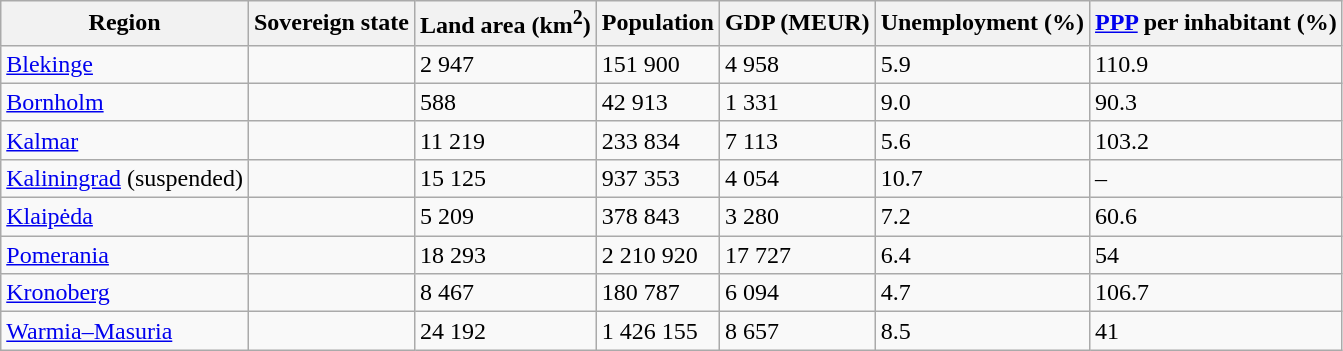<table class="wikitable sortable">
<tr>
<th>Region</th>
<th class="unsortable">Sovereign state</th>
<th>Land area (km<sup>2</sup>)</th>
<th>Population</th>
<th>GDP (MEUR)</th>
<th>Unemployment (%)</th>
<th><a href='#'>PPP</a> per inhabitant (%)</th>
</tr>
<tr>
<td><a href='#'>Blekinge</a></td>
<td></td>
<td>2 947</td>
<td>151 900</td>
<td>4 958</td>
<td>5.9</td>
<td>110.9</td>
</tr>
<tr>
<td><a href='#'>Bornholm</a></td>
<td></td>
<td>588</td>
<td>42 913</td>
<td>1 331</td>
<td>9.0</td>
<td>90.3</td>
</tr>
<tr>
<td><a href='#'>Kalmar</a></td>
<td></td>
<td>11 219</td>
<td>233 834</td>
<td>7 113</td>
<td>5.6</td>
<td>103.2</td>
</tr>
<tr>
<td><a href='#'>Kaliningrad</a> (suspended)</td>
<td></td>
<td>15 125</td>
<td>937 353</td>
<td>4 054</td>
<td>10.7</td>
<td>–</td>
</tr>
<tr>
<td><a href='#'>Klaipėda</a></td>
<td></td>
<td>5 209</td>
<td>378 843</td>
<td>3 280</td>
<td>7.2</td>
<td>60.6</td>
</tr>
<tr>
<td><a href='#'>Pomerania</a></td>
<td></td>
<td>18 293</td>
<td>2 210 920</td>
<td>17 727</td>
<td>6.4</td>
<td>54</td>
</tr>
<tr>
<td><a href='#'>Kronoberg</a></td>
<td></td>
<td>8 467</td>
<td>180 787</td>
<td>6 094</td>
<td>4.7</td>
<td>106.7</td>
</tr>
<tr>
<td><a href='#'>Warmia–Masuria</a></td>
<td></td>
<td>24 192</td>
<td>1 426 155</td>
<td>8 657</td>
<td>8.5</td>
<td>41</td>
</tr>
</table>
